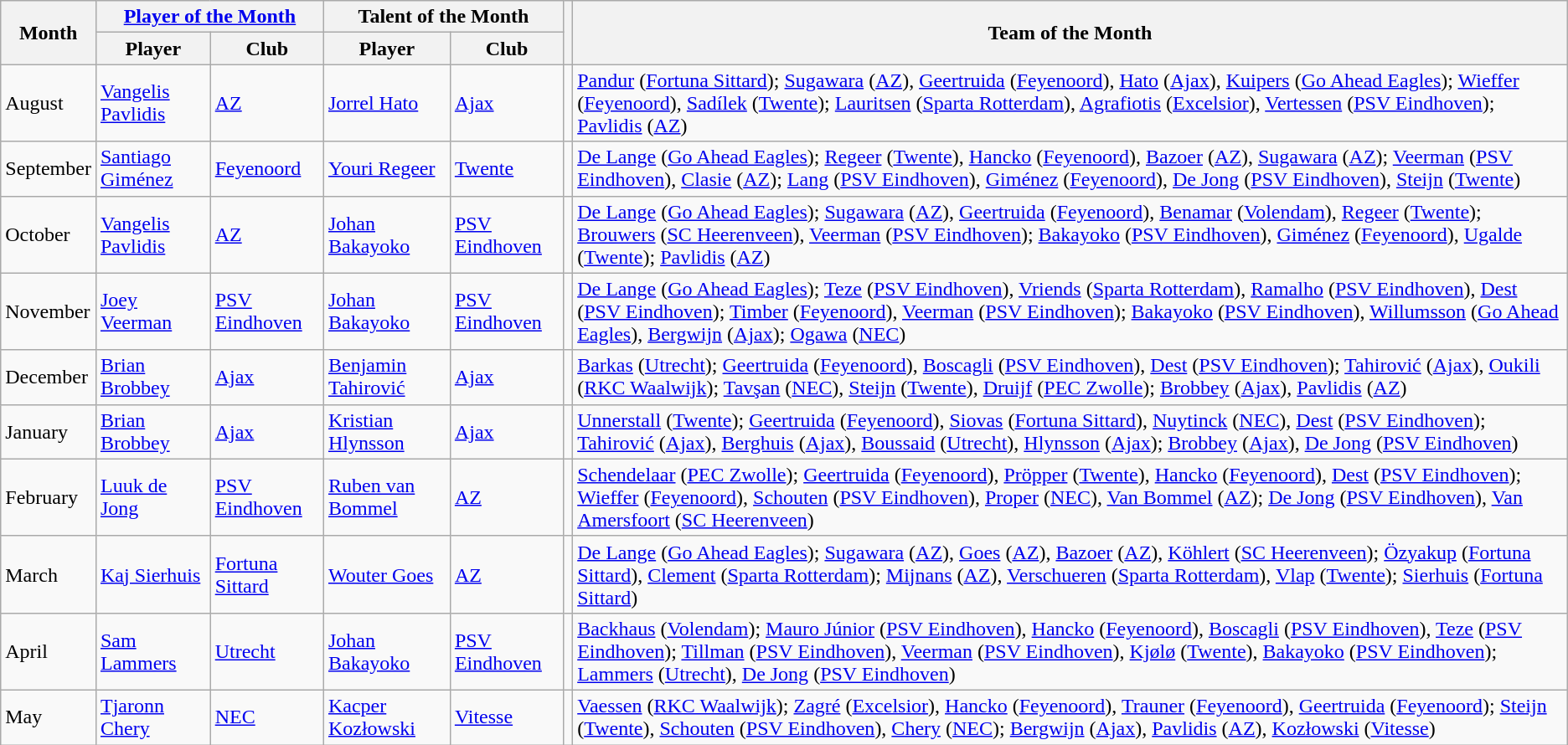<table class="wikitable">
<tr>
<th rowspan="2">Month</th>
<th colspan="2"><a href='#'>Player of the Month</a></th>
<th colspan="2">Talent of the Month</th>
<th rowspan="2"></th>
<th rowspan="2">Team of the Month</th>
</tr>
<tr>
<th>Player</th>
<th>Club</th>
<th>Player</th>
<th>Club</th>
</tr>
<tr>
<td>August</td>
<td><a href='#'>Vangelis Pavlidis</a></td>
<td><a href='#'>AZ</a></td>
<td><a href='#'>Jorrel Hato</a></td>
<td><a href='#'>Ajax</a></td>
<td></td>
<td><a href='#'>Pandur</a> (<a href='#'>Fortuna Sittard</a>); <a href='#'>Sugawara</a> (<a href='#'>AZ</a>), <a href='#'>Geertruida</a> (<a href='#'>Feyenoord</a>), <a href='#'>Hato</a> (<a href='#'>Ajax</a>), <a href='#'>Kuipers</a> (<a href='#'>Go Ahead Eagles</a>); <a href='#'>Wieffer</a> (<a href='#'>Feyenoord</a>), <a href='#'>Sadílek</a> (<a href='#'>Twente</a>); <a href='#'>Lauritsen</a> (<a href='#'>Sparta Rotterdam</a>), <a href='#'>Agrafiotis</a> (<a href='#'>Excelsior</a>), <a href='#'>Vertessen</a> (<a href='#'>PSV Eindhoven</a>); <a href='#'>Pavlidis</a> (<a href='#'>AZ</a>)</td>
</tr>
<tr>
<td>September</td>
<td><a href='#'>Santiago Giménez</a></td>
<td><a href='#'>Feyenoord</a></td>
<td><a href='#'>Youri Regeer</a></td>
<td><a href='#'>Twente</a></td>
<td></td>
<td><a href='#'>De Lange</a> (<a href='#'>Go Ahead Eagles</a>); <a href='#'>Regeer</a> (<a href='#'>Twente</a>), <a href='#'>Hancko</a> (<a href='#'>Feyenoord</a>), <a href='#'>Bazoer</a> (<a href='#'>AZ</a>), <a href='#'>Sugawara</a> (<a href='#'>AZ</a>); <a href='#'>Veerman</a> (<a href='#'>PSV Eindhoven</a>), <a href='#'>Clasie</a> (<a href='#'>AZ</a>); <a href='#'>Lang</a> (<a href='#'>PSV Eindhoven</a>), <a href='#'>Giménez</a> (<a href='#'>Feyenoord</a>), <a href='#'>De Jong</a> (<a href='#'>PSV Eindhoven</a>), <a href='#'>Steijn</a> (<a href='#'>Twente</a>)</td>
</tr>
<tr>
<td>October</td>
<td><a href='#'>Vangelis Pavlidis</a></td>
<td><a href='#'>AZ</a></td>
<td><a href='#'>Johan Bakayoko</a></td>
<td><a href='#'>PSV Eindhoven</a></td>
<td></td>
<td><a href='#'>De Lange</a> (<a href='#'>Go Ahead Eagles</a>); <a href='#'>Sugawara</a> (<a href='#'>AZ</a>), <a href='#'>Geertruida</a> (<a href='#'>Feyenoord</a>), <a href='#'>Benamar</a> (<a href='#'>Volendam</a>), <a href='#'>Regeer</a> (<a href='#'>Twente</a>); <a href='#'>Brouwers</a> (<a href='#'>SC Heerenveen</a>), <a href='#'>Veerman</a> (<a href='#'>PSV Eindhoven</a>); <a href='#'>Bakayoko</a> (<a href='#'>PSV Eindhoven</a>), <a href='#'>Giménez</a> (<a href='#'>Feyenoord</a>), <a href='#'>Ugalde</a> (<a href='#'>Twente</a>); <a href='#'>Pavlidis</a> (<a href='#'>AZ</a>)</td>
</tr>
<tr>
<td>November</td>
<td><a href='#'>Joey Veerman</a></td>
<td><a href='#'>PSV Eindhoven</a></td>
<td><a href='#'>Johan Bakayoko</a></td>
<td><a href='#'>PSV Eindhoven</a></td>
<td></td>
<td><a href='#'>De Lange</a> (<a href='#'>Go Ahead Eagles</a>); <a href='#'>Teze</a> (<a href='#'>PSV Eindhoven</a>), <a href='#'>Vriends</a> (<a href='#'>Sparta Rotterdam</a>), <a href='#'>Ramalho</a> (<a href='#'>PSV Eindhoven</a>), <a href='#'>Dest</a> (<a href='#'>PSV Eindhoven</a>); <a href='#'>Timber</a> (<a href='#'>Feyenoord</a>), <a href='#'>Veerman</a> (<a href='#'>PSV Eindhoven</a>); <a href='#'>Bakayoko</a> (<a href='#'>PSV Eindhoven</a>), <a href='#'>Willumsson</a> (<a href='#'>Go Ahead Eagles</a>), <a href='#'>Bergwijn</a> (<a href='#'>Ajax</a>); <a href='#'>Ogawa</a> (<a href='#'>NEC</a>)</td>
</tr>
<tr>
<td>December</td>
<td><a href='#'>Brian Brobbey</a></td>
<td><a href='#'>Ajax</a></td>
<td><a href='#'>Benjamin Tahirović</a></td>
<td><a href='#'>Ajax</a></td>
<td></td>
<td><a href='#'>Barkas</a> (<a href='#'>Utrecht</a>); <a href='#'>Geertruida</a> (<a href='#'>Feyenoord</a>), <a href='#'>Boscagli</a> (<a href='#'>PSV Eindhoven</a>), <a href='#'>Dest</a> (<a href='#'>PSV Eindhoven</a>); <a href='#'>Tahirović</a> (<a href='#'>Ajax</a>), <a href='#'>Oukili</a> (<a href='#'>RKC Waalwijk</a>); <a href='#'>Tavşan</a> (<a href='#'>NEC</a>), <a href='#'>Steijn</a> (<a href='#'>Twente</a>), <a href='#'>Druijf</a> (<a href='#'>PEC Zwolle</a>); <a href='#'>Brobbey</a> (<a href='#'>Ajax</a>), <a href='#'>Pavlidis</a> (<a href='#'>AZ</a>)</td>
</tr>
<tr>
<td>January</td>
<td><a href='#'>Brian Brobbey</a></td>
<td><a href='#'>Ajax</a></td>
<td><a href='#'>Kristian Hlynsson</a></td>
<td><a href='#'>Ajax</a></td>
<td></td>
<td><a href='#'>Unnerstall</a> (<a href='#'>Twente</a>); <a href='#'>Geertruida</a> (<a href='#'>Feyenoord</a>), <a href='#'>Siovas</a> (<a href='#'>Fortuna Sittard</a>), <a href='#'>Nuytinck</a> (<a href='#'>NEC</a>), <a href='#'>Dest</a> (<a href='#'>PSV Eindhoven</a>); <a href='#'>Tahirović</a> (<a href='#'>Ajax</a>), <a href='#'>Berghuis</a> (<a href='#'>Ajax</a>), <a href='#'>Boussaid</a> (<a href='#'>Utrecht</a>), <a href='#'>Hlynsson</a> (<a href='#'>Ajax</a>); <a href='#'>Brobbey</a> (<a href='#'>Ajax</a>), <a href='#'>De Jong</a> (<a href='#'>PSV Eindhoven</a>)</td>
</tr>
<tr>
<td>February</td>
<td><a href='#'>Luuk de Jong</a></td>
<td><a href='#'>PSV Eindhoven</a></td>
<td><a href='#'>Ruben van Bommel</a></td>
<td><a href='#'>AZ</a></td>
<td></td>
<td><a href='#'>Schendelaar</a> (<a href='#'>PEC Zwolle</a>); <a href='#'>Geertruida</a> (<a href='#'>Feyenoord</a>), <a href='#'>Pröpper</a> (<a href='#'>Twente</a>), <a href='#'>Hancko</a> (<a href='#'>Feyenoord</a>), <a href='#'>Dest</a> (<a href='#'>PSV Eindhoven</a>); <a href='#'>Wieffer</a> (<a href='#'>Feyenoord</a>), <a href='#'>Schouten</a> (<a href='#'>PSV Eindhoven</a>), <a href='#'>Proper</a> (<a href='#'>NEC</a>), <a href='#'>Van Bommel</a> (<a href='#'>AZ</a>); <a href='#'>De Jong</a> (<a href='#'>PSV Eindhoven</a>), <a href='#'>Van Amersfoort</a> (<a href='#'>SC Heerenveen</a>)</td>
</tr>
<tr>
<td>March</td>
<td><a href='#'>Kaj Sierhuis</a></td>
<td><a href='#'>Fortuna Sittard</a></td>
<td><a href='#'>Wouter Goes</a></td>
<td><a href='#'>AZ</a></td>
<td></td>
<td><a href='#'>De Lange</a> (<a href='#'>Go Ahead Eagles</a>); <a href='#'>Sugawara</a> (<a href='#'>AZ</a>), <a href='#'>Goes</a> (<a href='#'>AZ</a>), <a href='#'>Bazoer</a> (<a href='#'>AZ</a>), <a href='#'>Köhlert</a> (<a href='#'>SC Heerenveen</a>); <a href='#'>Özyakup</a> (<a href='#'>Fortuna Sittard</a>), <a href='#'>Clement</a> (<a href='#'>Sparta Rotterdam</a>); <a href='#'>Mijnans</a> (<a href='#'>AZ</a>), <a href='#'>Verschueren</a> (<a href='#'>Sparta Rotterdam</a>), <a href='#'>Vlap</a> (<a href='#'>Twente</a>); <a href='#'>Sierhuis</a> (<a href='#'>Fortuna Sittard</a>)</td>
</tr>
<tr>
<td>April</td>
<td><a href='#'>Sam Lammers</a></td>
<td><a href='#'>Utrecht</a></td>
<td><a href='#'>Johan Bakayoko</a></td>
<td><a href='#'>PSV Eindhoven</a></td>
<td></td>
<td><a href='#'>Backhaus</a> (<a href='#'>Volendam</a>); <a href='#'>Mauro Júnior</a> (<a href='#'>PSV Eindhoven</a>), <a href='#'>Hancko</a> (<a href='#'>Feyenoord</a>), <a href='#'>Boscagli</a> (<a href='#'>PSV Eindhoven</a>), <a href='#'>Teze</a> (<a href='#'>PSV Eindhoven</a>); <a href='#'>Tillman</a> (<a href='#'>PSV Eindhoven</a>), <a href='#'>Veerman</a> (<a href='#'>PSV Eindhoven</a>), <a href='#'>Kjølø</a> (<a href='#'>Twente</a>), <a href='#'>Bakayoko</a> (<a href='#'>PSV Eindhoven</a>); <a href='#'>Lammers</a> (<a href='#'>Utrecht</a>), <a href='#'>De Jong</a> (<a href='#'>PSV Eindhoven</a>)</td>
</tr>
<tr>
<td>May</td>
<td><a href='#'>Tjaronn Chery</a></td>
<td><a href='#'>NEC</a></td>
<td><a href='#'>Kacper Kozłowski</a></td>
<td><a href='#'>Vitesse</a></td>
<td></td>
<td><a href='#'>Vaessen</a> (<a href='#'>RKC Waalwijk</a>); <a href='#'>Zagré</a> (<a href='#'>Excelsior</a>), <a href='#'>Hancko</a> (<a href='#'>Feyenoord</a>), <a href='#'>Trauner</a> (<a href='#'>Feyenoord</a>), <a href='#'>Geertruida</a> (<a href='#'>Feyenoord</a>); <a href='#'>Steijn</a> (<a href='#'>Twente</a>), <a href='#'>Schouten</a> (<a href='#'>PSV Eindhoven</a>), <a href='#'>Chery</a> (<a href='#'>NEC</a>); <a href='#'>Bergwijn</a> (<a href='#'>Ajax</a>), <a href='#'>Pavlidis</a> (<a href='#'>AZ</a>), <a href='#'>Kozłowski</a> (<a href='#'>Vitesse</a>)</td>
</tr>
</table>
